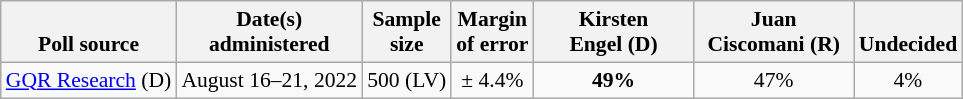<table class="wikitable" style="font-size:90%;text-align:center;">
<tr valign=bottom>
<th>Poll source</th>
<th>Date(s)<br>administered</th>
<th>Sample<br>size</th>
<th>Margin<br>of error</th>
<th style="width:100px;">Kirsten<br>Engel (D)</th>
<th style="width:100px;">Juan<br>Ciscomani (R)</th>
<th>Undecided</th>
</tr>
<tr>
<td style="text-align:left;"><a href='#'>GQR Research</a> (D)</td>
<td>August 16–21, 2022</td>
<td>500 (LV)</td>
<td>± 4.4%</td>
<td><strong>49%</strong></td>
<td>47%</td>
<td>4%</td>
</tr>
</table>
